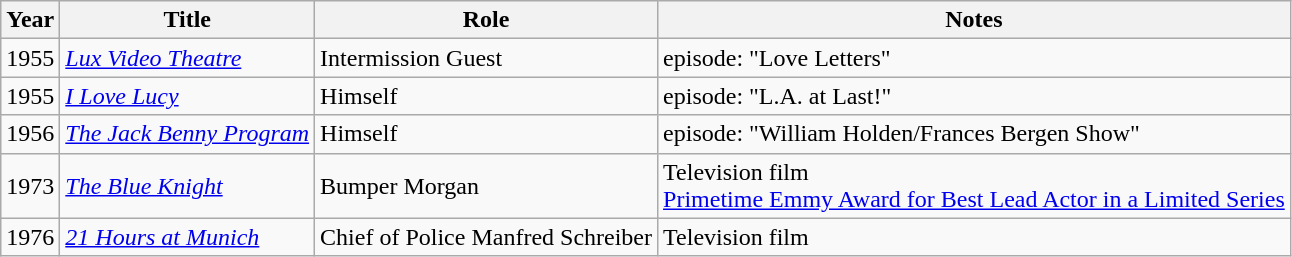<table class="wikitable sortable" style="font-size: 100%;">
<tr>
<th>Year</th>
<th>Title</th>
<th>Role</th>
<th class="unsortable">Notes</th>
</tr>
<tr>
<td>1955</td>
<td><em><a href='#'>Lux Video Theatre</a></em></td>
<td>Intermission Guest</td>
<td>episode: "Love Letters"</td>
</tr>
<tr>
<td>1955</td>
<td><em><a href='#'>I Love Lucy</a></em></td>
<td>Himself</td>
<td>episode: "L.A. at Last!"</td>
</tr>
<tr>
<td>1956</td>
<td><em><a href='#'>The Jack Benny Program</a></em></td>
<td>Himself</td>
<td>episode: "William Holden/Frances Bergen Show"</td>
</tr>
<tr>
<td>1973</td>
<td><em><a href='#'>The Blue Knight</a></em></td>
<td>Bumper Morgan</td>
<td>Television film <br> <a href='#'>Primetime Emmy Award for Best Lead Actor in a Limited Series</a></td>
</tr>
<tr>
<td>1976</td>
<td><em><a href='#'>21 Hours at Munich</a></em></td>
<td>Chief of Police Manfred Schreiber</td>
<td>Television film</td>
</tr>
</table>
